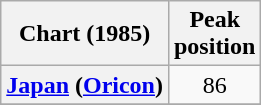<table class="wikitable sortable plainrowheaders" style="text-align:center">
<tr>
<th>Chart (1985)</th>
<th>Peak<br>position</th>
</tr>
<tr>
<th scope="row"><a href='#'>Japan</a> (<a href='#'>Oricon</a>)</th>
<td>86</td>
</tr>
<tr>
</tr>
</table>
